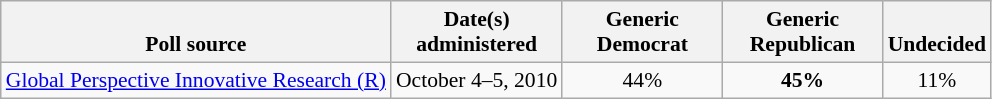<table class="wikitable" style="font-size:90%;text-align:center;">
<tr valign=bottom>
<th>Poll source</th>
<th>Date(s)<br>administered</th>
<th style="width:100px;">Generic<br>Democrat</th>
<th style="width:100px;">Generic<br>Republican</th>
<th>Undecided</th>
</tr>
<tr>
<td><a href='#'>Global Perspective Innovative Research (R)</a></td>
<td align=center>October 4–5, 2010</td>
<td align=center>44%</td>
<td><strong>45%</strong></td>
<td align=center>11%</td>
</tr>
</table>
